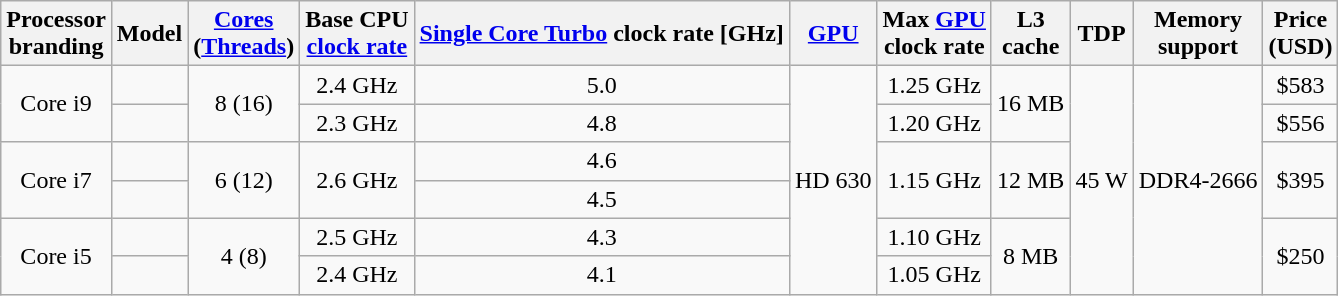<table class="wikitable" style="text-align: center;">
<tr>
<th>Processor<br>branding</th>
<th>Model</th>
<th><a href='#'>Cores</a><br>(<a href='#'>Threads</a>)</th>
<th>Base CPU<br><a href='#'>clock rate</a></th>
<th><a href='#'>Single Core Turbo</a> clock rate [GHz]</th>
<th><a href='#'>GPU</a></th>
<th>Max <a href='#'>GPU</a><br>clock rate</th>
<th>L3<br>cache</th>
<th>TDP</th>
<th>Memory<br>support</th>
<th>Price<br>(USD)</th>
</tr>
<tr>
<td rowspan="2">Core i9</td>
<td></td>
<td rowspan="2">8 (16)</td>
<td>2.4 GHz</td>
<td>5.0</td>
<td rowspan="6">HD 630</td>
<td>1.25 GHz</td>
<td rowspan="2">16 MB</td>
<td rowspan="6">45 W</td>
<td rowspan="6">DDR4-2666</td>
<td>$583</td>
</tr>
<tr>
<td></td>
<td>2.3 GHz</td>
<td>4.8</td>
<td>1.20 GHz</td>
<td>$556</td>
</tr>
<tr>
<td rowspan="2">Core i7</td>
<td></td>
<td rowspan="2">6 (12)</td>
<td rowspan="2">2.6 GHz</td>
<td>4.6</td>
<td rowspan="2">1.15 GHz</td>
<td rowspan="2">12 MB</td>
<td rowspan="2">$395</td>
</tr>
<tr>
<td></td>
<td>4.5</td>
</tr>
<tr>
<td rowspan="2">Core i5</td>
<td></td>
<td rowspan="2">4 (8)</td>
<td>2.5 GHz</td>
<td>4.3</td>
<td>1.10 GHz</td>
<td rowspan="2">8 MB</td>
<td rowspan="2">$250</td>
</tr>
<tr>
<td></td>
<td>2.4 GHz</td>
<td>4.1</td>
<td>1.05 GHz</td>
</tr>
</table>
